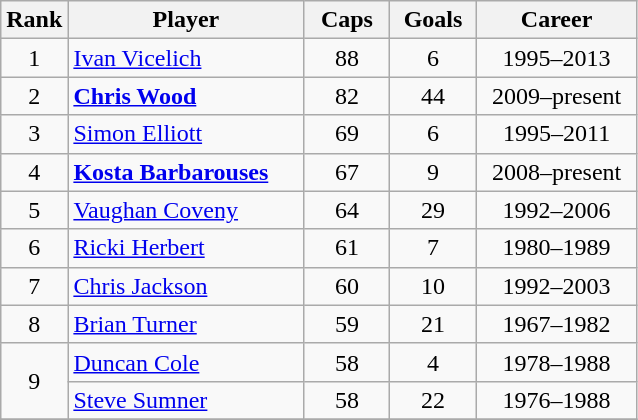<table class="wikitable sortable" style="text-align:center;">
<tr>
<th width=30px>Rank</th>
<th style="width:150px;">Player</th>
<th width=50px>Caps</th>
<th width=50px>Goals</th>
<th width=100px>Career</th>
</tr>
<tr>
<td>1</td>
<td style="text-align: left;"><a href='#'>Ivan Vicelich</a></td>
<td>88</td>
<td>6</td>
<td>1995–2013</td>
</tr>
<tr>
<td>2</td>
<td style="text-align: left;"><strong><a href='#'>Chris Wood</a></strong></td>
<td>82</td>
<td>44</td>
<td>2009–present</td>
</tr>
<tr>
<td>3</td>
<td style="text-align: left;"><a href='#'>Simon Elliott</a></td>
<td>69</td>
<td>6</td>
<td>1995–2011</td>
</tr>
<tr>
<td>4</td>
<td style="text-align: left;"><strong><a href='#'>Kosta Barbarouses</a></strong></td>
<td>67</td>
<td>9</td>
<td>2008–present</td>
</tr>
<tr>
<td>5</td>
<td style="text-align: left;"><a href='#'>Vaughan Coveny</a></td>
<td>64</td>
<td>29</td>
<td>1992–2006</td>
</tr>
<tr>
<td>6</td>
<td style="text-align: left;"><a href='#'>Ricki Herbert</a></td>
<td>61</td>
<td>7</td>
<td>1980–1989</td>
</tr>
<tr>
<td>7</td>
<td style="text-align: left;"><a href='#'>Chris Jackson</a></td>
<td>60</td>
<td>10</td>
<td>1992–2003</td>
</tr>
<tr>
<td>8</td>
<td style="text-align: left;"><a href='#'>Brian Turner</a></td>
<td>59</td>
<td>21</td>
<td>1967–1982</td>
</tr>
<tr>
<td rowspan=2>9</td>
<td style="text-align: left;"><a href='#'>Duncan Cole</a></td>
<td>58</td>
<td>4</td>
<td>1978–1988</td>
</tr>
<tr>
<td style="text-align: left;"><a href='#'>Steve Sumner</a></td>
<td>58</td>
<td>22</td>
<td>1976–1988</td>
</tr>
<tr>
</tr>
</table>
